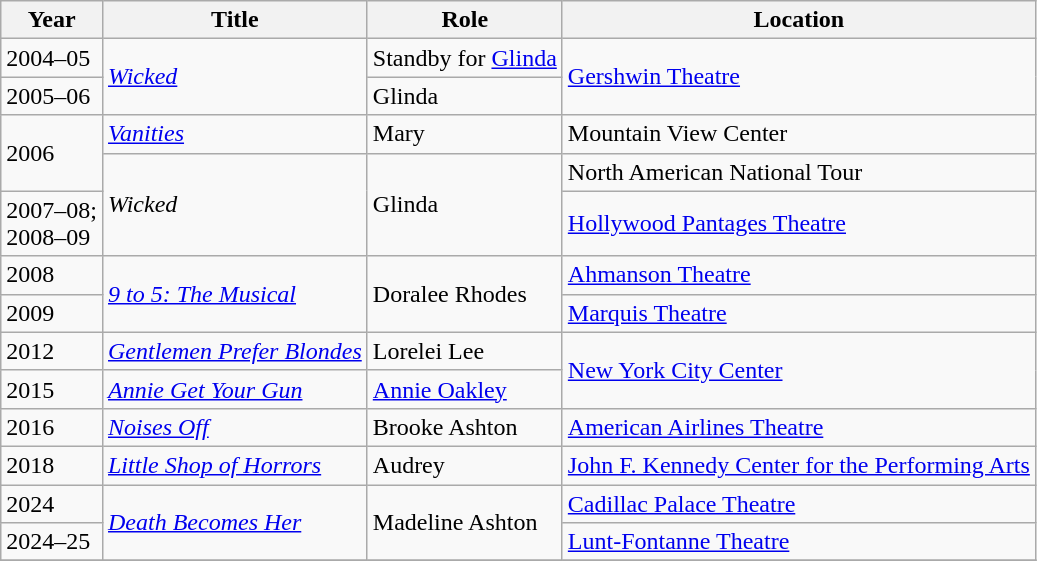<table class="wikitable sortable">
<tr>
<th>Year</th>
<th>Title</th>
<th>Role</th>
<th>Location</th>
</tr>
<tr>
<td>2004–05</td>
<td rowspan=2><em><a href='#'>Wicked</a></em></td>
<td>Standby for <a href='#'>Glinda</a></td>
<td rowspan=2><a href='#'>Gershwin Theatre</a></td>
</tr>
<tr>
<td>2005–06</td>
<td>Glinda</td>
</tr>
<tr>
<td rowspan=2>2006</td>
<td><em><a href='#'>Vanities</a></em></td>
<td>Mary</td>
<td>Mountain View Center</td>
</tr>
<tr>
<td rowspan=2><em>Wicked</em></td>
<td rowspan=2>Glinda</td>
<td>North American National Tour</td>
</tr>
<tr>
<td>2007–08;<br>2008–09</td>
<td><a href='#'>Hollywood Pantages Theatre</a></td>
</tr>
<tr>
<td>2008</td>
<td rowspan=2><em><a href='#'>9 to 5: The Musical</a></em></td>
<td rowspan=2>Doralee Rhodes</td>
<td><a href='#'>Ahmanson Theatre</a></td>
</tr>
<tr>
<td>2009</td>
<td><a href='#'>Marquis Theatre</a></td>
</tr>
<tr>
<td>2012</td>
<td><em><a href='#'>Gentlemen Prefer Blondes</a></em></td>
<td>Lorelei Lee</td>
<td rowspan=2><a href='#'>New York City Center</a></td>
</tr>
<tr>
<td>2015</td>
<td><em><a href='#'>Annie Get Your Gun</a></em></td>
<td><a href='#'>Annie Oakley</a></td>
</tr>
<tr>
<td>2016</td>
<td><em><a href='#'>Noises Off</a></em></td>
<td>Brooke Ashton</td>
<td><a href='#'>American Airlines Theatre</a></td>
</tr>
<tr>
<td>2018</td>
<td><em><a href='#'>Little Shop of Horrors</a></em></td>
<td>Audrey</td>
<td><a href='#'>John F. Kennedy Center for the Performing Arts</a></td>
</tr>
<tr>
<td>2024</td>
<td rowspan=2><em><a href='#'>Death Becomes Her</a></em></td>
<td rowspan=2>Madeline Ashton</td>
<td><a href='#'>Cadillac Palace Theatre</a></td>
</tr>
<tr>
<td>2024–25</td>
<td><a href='#'>Lunt-Fontanne Theatre</a></td>
</tr>
<tr>
</tr>
</table>
